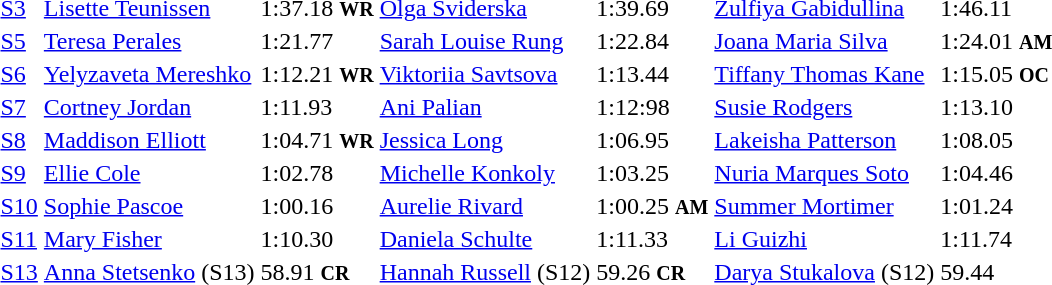<table>
<tr>
<td><a href='#'>S3</a></td>
<td><a href='#'>Lisette Teunissen</a><br></td>
<td>1:37.18 <small><strong>WR</strong></small></td>
<td><a href='#'>Olga Sviderska</a><br></td>
<td>1:39.69</td>
<td><a href='#'>Zulfiya Gabidullina</a><br></td>
<td>1:46.11</td>
</tr>
<tr>
<td><a href='#'>S5</a></td>
<td><a href='#'>Teresa Perales</a><br></td>
<td>1:21.77</td>
<td><a href='#'>Sarah Louise Rung</a><br></td>
<td>1:22.84</td>
<td><a href='#'>Joana Maria Silva</a><br></td>
<td>1:24.01 <small><strong>AM</strong></small></td>
</tr>
<tr>
<td><a href='#'>S6</a></td>
<td><a href='#'>Yelyzaveta Mereshko</a><br></td>
<td>1:12.21 <small><strong>WR</strong></small></td>
<td><a href='#'>Viktoriia Savtsova</a><br></td>
<td>1:13.44</td>
<td><a href='#'>Tiffany Thomas Kane</a><br></td>
<td>1:15.05 <small><strong>OC</strong></small></td>
</tr>
<tr>
<td><a href='#'>S7</a></td>
<td><a href='#'>Cortney Jordan</a><br></td>
<td>1:11.93</td>
<td><a href='#'>Ani Palian</a><br></td>
<td>1:12:98</td>
<td><a href='#'>Susie Rodgers</a><br></td>
<td>1:13.10</td>
</tr>
<tr>
<td><a href='#'>S8</a></td>
<td><a href='#'>Maddison Elliott</a><br></td>
<td>1:04.71 <small><strong>WR</strong></small></td>
<td><a href='#'>Jessica Long</a><br></td>
<td>1:06.95</td>
<td><a href='#'>Lakeisha Patterson</a><br></td>
<td>1:08.05</td>
</tr>
<tr>
<td><a href='#'>S9</a></td>
<td><a href='#'>Ellie Cole</a><br></td>
<td>1:02.78</td>
<td><a href='#'>Michelle Konkoly</a><br></td>
<td>1:03.25</td>
<td><a href='#'>Nuria Marques Soto</a><br></td>
<td>1:04.46</td>
</tr>
<tr>
<td><a href='#'>S10</a></td>
<td><a href='#'>Sophie Pascoe</a><br></td>
<td>1:00.16</td>
<td><a href='#'>Aurelie Rivard</a><br></td>
<td>1:00.25 <small><strong>AM</strong></small></td>
<td><a href='#'>Summer Mortimer</a><br></td>
<td>1:01.24</td>
</tr>
<tr>
<td><a href='#'>S11</a></td>
<td><a href='#'>Mary Fisher</a><br></td>
<td>1:10.30</td>
<td><a href='#'>Daniela Schulte</a><br></td>
<td>1:11.33</td>
<td><a href='#'>Li Guizhi</a><br></td>
<td>1:11.74</td>
</tr>
<tr>
<td><a href='#'>S13</a></td>
<td><a href='#'>Anna Stetsenko</a> (S13)<br></td>
<td>58.91 <small><strong>CR</strong></small></td>
<td><a href='#'>Hannah Russell</a> (S12)<br></td>
<td>59.26 <small><strong>CR</strong></small></td>
<td><a href='#'>Darya Stukalova</a> (S12)<br></td>
<td>59.44</td>
</tr>
</table>
